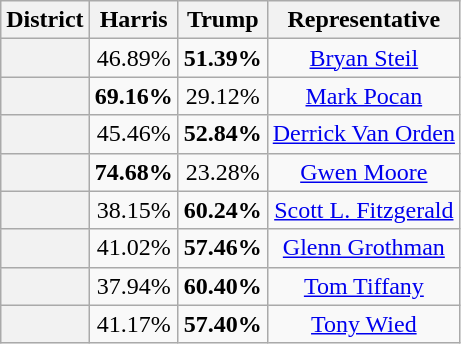<table class=wikitable>
<tr>
<th>District</th>
<th>Harris</th>
<th>Trump</th>
<th>Representative</th>
</tr>
<tr align=center>
<th></th>
<td>46.89%</td>
<td><strong>51.39%</strong></td>
<td><a href='#'>Bryan Steil</a></td>
</tr>
<tr align=center>
<th></th>
<td><strong>69.16%</strong></td>
<td>29.12%</td>
<td><a href='#'>Mark Pocan</a></td>
</tr>
<tr align=center>
<th></th>
<td>45.46%</td>
<td><strong>52.84%</strong></td>
<td><a href='#'>Derrick Van Orden</a></td>
</tr>
<tr align=center>
<th></th>
<td><strong>74.68%</strong></td>
<td>23.28%</td>
<td><a href='#'>Gwen Moore</a></td>
</tr>
<tr align=center>
<th></th>
<td>38.15%</td>
<td><strong>60.24%</strong></td>
<td><a href='#'>Scott L. Fitzgerald</a></td>
</tr>
<tr align=center>
<th></th>
<td>41.02%</td>
<td><strong>57.46%</strong></td>
<td><a href='#'>Glenn Grothman</a></td>
</tr>
<tr align=center>
<th></th>
<td>37.94%</td>
<td><strong>60.40%</strong></td>
<td><a href='#'>Tom Tiffany</a></td>
</tr>
<tr align=center>
<th></th>
<td>41.17%</td>
<td><strong>57.40%</strong></td>
<td><a href='#'>Tony Wied</a></td>
</tr>
</table>
